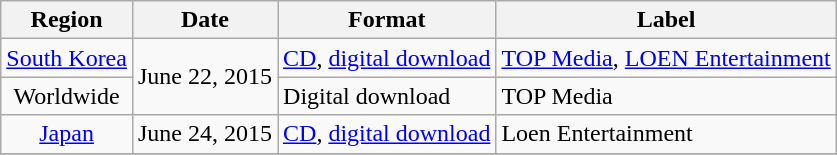<table class="wikitable">
<tr>
<th style="text-align:center;">Region</th>
<th style="text-align:center;">Date</th>
<th style="text-align:center;">Format</th>
<th style="text-align:center;">Label</th>
</tr>
<tr>
<td style="text-align:center;"><a href='#'>South Korea</a></td>
<td style="text-align:center;" rowspan=2>June 22, 2015</td>
<td><a href='#'>CD</a>, <a href='#'>digital download</a></td>
<td><a href='#'>TOP Media</a>, <a href='#'>LOEN Entertainment</a></td>
</tr>
<tr>
<td style="text-align:center;">Worldwide</td>
<td>Digital download</td>
<td>TOP Media</td>
</tr>
<tr>
<td style="text-align:center;"><a href='#'>Japan</a></td>
<td style="text-align:center;">June 24, 2015</td>
<td><a href='#'>CD</a>, <a href='#'>digital download</a></td>
<td>Loen Entertainment</td>
</tr>
<tr>
</tr>
</table>
